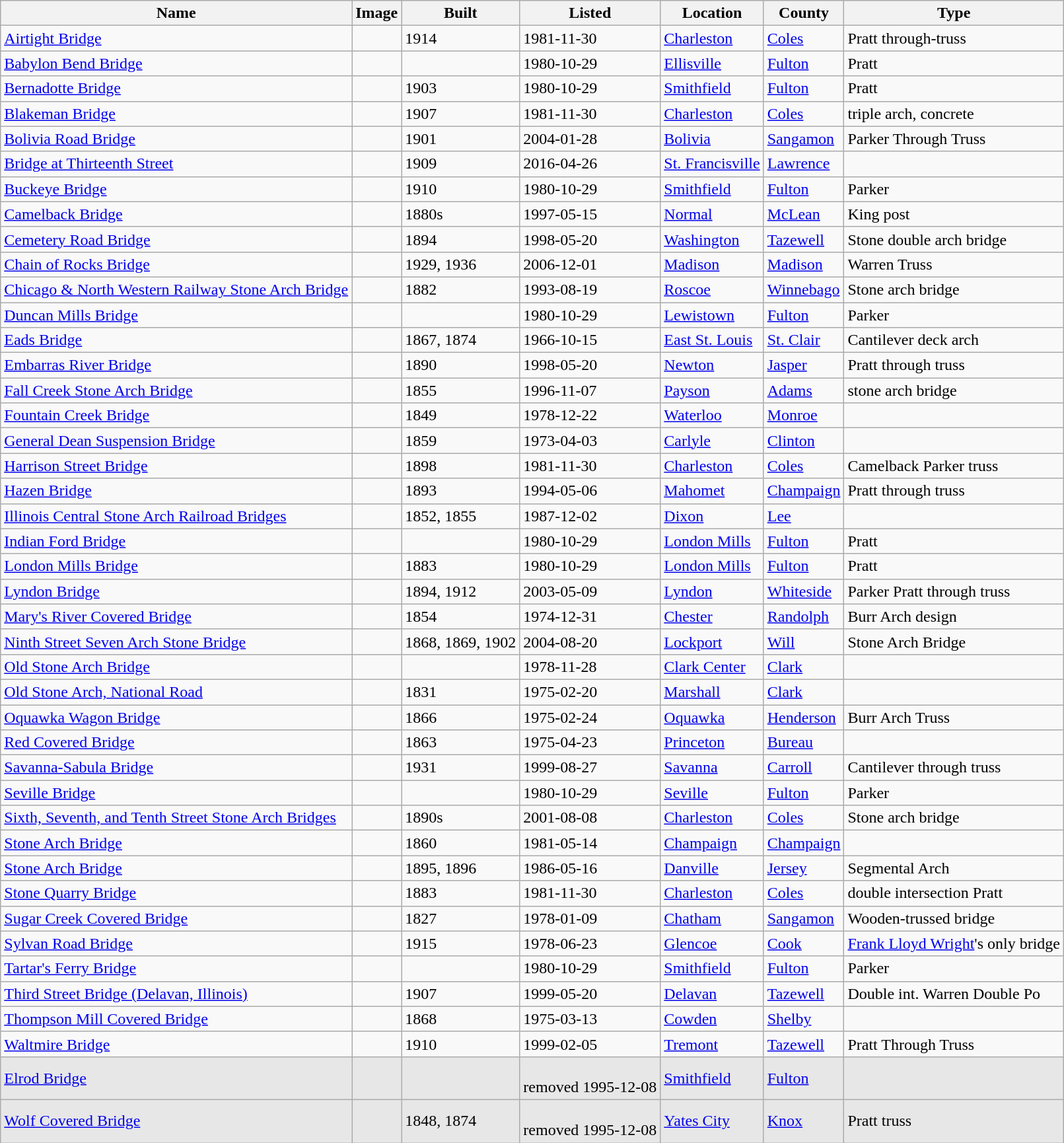<table class="wikitable sortable">
<tr>
<th>Name</th>
<th>Image</th>
<th>Built</th>
<th>Listed</th>
<th>Location</th>
<th>County</th>
<th>Type</th>
</tr>
<tr>
<td><a href='#'>Airtight Bridge</a></td>
<td></td>
<td>1914</td>
<td>1981-11-30</td>
<td><a href='#'>Charleston</a><br><small></small></td>
<td><a href='#'>Coles</a></td>
<td>Pratt through-truss</td>
</tr>
<tr>
<td><a href='#'>Babylon Bend Bridge</a></td>
<td></td>
<td></td>
<td>1980-10-29</td>
<td><a href='#'>Ellisville</a><br><small></small></td>
<td><a href='#'>Fulton</a></td>
<td>Pratt</td>
</tr>
<tr>
<td><a href='#'>Bernadotte Bridge</a></td>
<td></td>
<td>1903</td>
<td>1980-10-29</td>
<td><a href='#'>Smithfield</a></td>
<td><a href='#'>Fulton</a></td>
<td>Pratt</td>
</tr>
<tr>
<td><a href='#'>Blakeman Bridge</a></td>
<td></td>
<td>1907</td>
<td>1981-11-30</td>
<td><a href='#'>Charleston</a><br><small></small></td>
<td><a href='#'>Coles</a></td>
<td>triple arch, concrete</td>
</tr>
<tr>
<td><a href='#'>Bolivia Road Bridge</a></td>
<td></td>
<td>1901</td>
<td>2004-01-28</td>
<td><a href='#'>Bolivia</a><br><small></small></td>
<td><a href='#'>Sangamon</a></td>
<td>Parker Through Truss</td>
</tr>
<tr>
<td><a href='#'>Bridge at Thirteenth Street</a></td>
<td></td>
<td>1909</td>
<td>2016-04-26</td>
<td><a href='#'>St. Francisville</a><br><small></small></td>
<td><a href='#'>Lawrence</a></td>
<td></td>
</tr>
<tr>
<td><a href='#'>Buckeye Bridge</a></td>
<td></td>
<td>1910</td>
<td>1980-10-29</td>
<td><a href='#'>Smithfield</a><br><small></small></td>
<td><a href='#'>Fulton</a></td>
<td>Parker</td>
</tr>
<tr>
<td><a href='#'>Camelback Bridge</a></td>
<td></td>
<td>1880s</td>
<td>1997-05-15</td>
<td><a href='#'>Normal</a><br><small></small></td>
<td><a href='#'>McLean</a></td>
<td>King post</td>
</tr>
<tr>
<td><a href='#'>Cemetery Road Bridge</a></td>
<td></td>
<td>1894</td>
<td>1998-05-20</td>
<td><a href='#'>Washington</a><br><small></small></td>
<td><a href='#'>Tazewell</a></td>
<td>Stone double arch bridge</td>
</tr>
<tr>
<td><a href='#'>Chain of Rocks Bridge</a></td>
<td></td>
<td>1929, 1936</td>
<td>2006-12-01</td>
<td><a href='#'>Madison</a></td>
<td><a href='#'>Madison</a></td>
<td>Warren Truss</td>
</tr>
<tr>
<td><a href='#'>Chicago & North Western Railway Stone Arch Bridge</a></td>
<td></td>
<td>1882</td>
<td>1993-08-19</td>
<td><a href='#'>Roscoe</a><br><small></small></td>
<td><a href='#'>Winnebago</a></td>
<td>Stone arch bridge</td>
</tr>
<tr>
<td><a href='#'>Duncan Mills Bridge</a></td>
<td></td>
<td></td>
<td>1980-10-29</td>
<td><a href='#'>Lewistown</a></td>
<td><a href='#'>Fulton</a></td>
<td>Parker</td>
</tr>
<tr>
<td><a href='#'>Eads Bridge</a></td>
<td></td>
<td>1867, 1874</td>
<td>1966-10-15</td>
<td><a href='#'>East St. Louis</a><br><small></small></td>
<td><a href='#'>St. Clair</a></td>
<td>Cantilever deck arch</td>
</tr>
<tr>
<td><a href='#'>Embarras River Bridge</a></td>
<td></td>
<td>1890</td>
<td>1998-05-20</td>
<td><a href='#'>Newton</a><br><small></small></td>
<td><a href='#'>Jasper</a></td>
<td>Pratt through truss</td>
</tr>
<tr>
<td><a href='#'>Fall Creek Stone Arch Bridge</a></td>
<td></td>
<td>1855</td>
<td>1996-11-07</td>
<td><a href='#'>Payson</a><br><small></small></td>
<td><a href='#'>Adams</a></td>
<td>stone arch bridge</td>
</tr>
<tr>
<td><a href='#'>Fountain Creek Bridge</a></td>
<td></td>
<td>1849</td>
<td>1978-12-22</td>
<td><a href='#'>Waterloo</a><br><small></small></td>
<td><a href='#'>Monroe</a></td>
<td></td>
</tr>
<tr>
<td><a href='#'>General Dean Suspension Bridge</a></td>
<td></td>
<td>1859</td>
<td>1973-04-03</td>
<td><a href='#'>Carlyle</a><br><small></small></td>
<td><a href='#'>Clinton</a></td>
<td></td>
</tr>
<tr>
<td><a href='#'>Harrison Street Bridge</a></td>
<td></td>
<td>1898</td>
<td>1981-11-30</td>
<td><a href='#'>Charleston</a><br><small></small></td>
<td><a href='#'>Coles</a></td>
<td>Camelback Parker truss</td>
</tr>
<tr>
<td><a href='#'>Hazen Bridge</a></td>
<td></td>
<td>1893</td>
<td>1994-05-06</td>
<td><a href='#'>Mahomet</a><br><small></small></td>
<td><a href='#'>Champaign</a></td>
<td>Pratt through truss</td>
</tr>
<tr>
<td><a href='#'>Illinois Central Stone Arch Railroad Bridges</a></td>
<td></td>
<td>1852, 1855</td>
<td>1987-12-02</td>
<td><a href='#'>Dixon</a></td>
<td><a href='#'>Lee</a></td>
<td></td>
</tr>
<tr>
<td><a href='#'>Indian Ford Bridge</a></td>
<td></td>
<td></td>
<td>1980-10-29</td>
<td><a href='#'>London Mills</a><br><small></small></td>
<td><a href='#'>Fulton</a></td>
<td>Pratt</td>
</tr>
<tr>
<td><a href='#'>London Mills Bridge</a></td>
<td></td>
<td>1883</td>
<td>1980-10-29</td>
<td><a href='#'>London Mills</a><br><small></small></td>
<td><a href='#'>Fulton</a></td>
<td>Pratt<br></td>
</tr>
<tr>
<td><a href='#'>Lyndon Bridge</a></td>
<td></td>
<td>1894, 1912</td>
<td>2003-05-09</td>
<td><a href='#'>Lyndon</a><br><small></small></td>
<td><a href='#'>Whiteside</a></td>
<td>Parker Pratt through truss</td>
</tr>
<tr>
<td><a href='#'>Mary's River Covered Bridge</a></td>
<td></td>
<td>1854</td>
<td>1974-12-31</td>
<td><a href='#'>Chester</a><br><small></small></td>
<td><a href='#'>Randolph</a></td>
<td>Burr Arch design</td>
</tr>
<tr>
<td><a href='#'>Ninth Street Seven Arch Stone Bridge</a></td>
<td></td>
<td>1868, 1869, 1902</td>
<td>2004-08-20</td>
<td><a href='#'>Lockport</a><br><small></small></td>
<td><a href='#'>Will</a></td>
<td>Stone Arch Bridge</td>
</tr>
<tr>
<td><a href='#'>Old Stone Arch Bridge</a></td>
<td></td>
<td></td>
<td>1978-11-28</td>
<td><a href='#'>Clark Center</a><br><small></small></td>
<td><a href='#'>Clark</a></td>
<td></td>
</tr>
<tr>
<td><a href='#'>Old Stone Arch, National Road</a></td>
<td></td>
<td>1831</td>
<td>1975-02-20</td>
<td><a href='#'>Marshall</a><br><small></small></td>
<td><a href='#'>Clark</a></td>
<td></td>
</tr>
<tr>
<td><a href='#'>Oquawka Wagon Bridge</a></td>
<td></td>
<td>1866</td>
<td>1975-02-24</td>
<td><a href='#'>Oquawka</a></td>
<td><a href='#'>Henderson</a></td>
<td>Burr Arch Truss<br></td>
</tr>
<tr>
<td><a href='#'>Red Covered Bridge</a></td>
<td></td>
<td>1863</td>
<td>1975-04-23</td>
<td><a href='#'>Princeton</a><br><small></small></td>
<td><a href='#'>Bureau</a></td>
<td></td>
</tr>
<tr>
<td><a href='#'>Savanna-Sabula Bridge</a></td>
<td></td>
<td>1931</td>
<td>1999-08-27</td>
<td><a href='#'>Savanna</a><br><small></small></td>
<td><a href='#'>Carroll</a></td>
<td>Cantilever through truss</td>
</tr>
<tr>
<td><a href='#'>Seville Bridge</a></td>
<td></td>
<td></td>
<td>1980-10-29</td>
<td><a href='#'>Seville</a></td>
<td><a href='#'>Fulton</a></td>
<td>Parker</td>
</tr>
<tr>
<td><a href='#'>Sixth, Seventh, and Tenth Street Stone Arch Bridges</a></td>
<td></td>
<td>1890s</td>
<td>2001-08-08</td>
<td><a href='#'>Charleston</a></td>
<td><a href='#'>Coles</a></td>
<td>Stone arch bridge</td>
</tr>
<tr>
<td><a href='#'>Stone Arch Bridge</a></td>
<td></td>
<td>1860</td>
<td>1981-05-14</td>
<td><a href='#'>Champaign</a><br><small></small></td>
<td><a href='#'>Champaign</a></td>
<td></td>
</tr>
<tr>
<td><a href='#'>Stone Arch Bridge</a></td>
<td></td>
<td>1895, 1896</td>
<td>1986-05-16</td>
<td><a href='#'>Danville</a><br><small></small></td>
<td><a href='#'>Jersey</a></td>
<td>Segmental Arch</td>
</tr>
<tr>
<td><a href='#'>Stone Quarry Bridge</a></td>
<td></td>
<td>1883</td>
<td>1981-11-30</td>
<td><a href='#'>Charleston</a><br><small></small></td>
<td><a href='#'>Coles</a></td>
<td>double intersection Pratt</td>
</tr>
<tr>
<td><a href='#'>Sugar Creek Covered Bridge</a></td>
<td></td>
<td>1827</td>
<td>1978-01-09</td>
<td><a href='#'>Chatham</a><br><small></small></td>
<td><a href='#'>Sangamon</a></td>
<td>Wooden-trussed bridge</td>
</tr>
<tr>
<td><a href='#'>Sylvan Road Bridge</a></td>
<td></td>
<td>1915</td>
<td>1978-06-23</td>
<td><a href='#'>Glencoe</a><br><small></small></td>
<td><a href='#'>Cook</a></td>
<td><a href='#'>Frank Lloyd Wright</a>'s only bridge</td>
</tr>
<tr>
<td><a href='#'>Tartar's Ferry Bridge</a></td>
<td></td>
<td></td>
<td>1980-10-29</td>
<td><a href='#'>Smithfield</a></td>
<td><a href='#'>Fulton</a></td>
<td>Parker</td>
</tr>
<tr>
<td><a href='#'>Third Street Bridge (Delavan, Illinois)</a></td>
<td></td>
<td>1907</td>
<td>1999-05-20</td>
<td><a href='#'>Delavan</a><br><small></small></td>
<td><a href='#'>Tazewell</a></td>
<td>Double int. Warren Double Po</td>
</tr>
<tr>
<td><a href='#'>Thompson Mill Covered Bridge</a></td>
<td></td>
<td>1868</td>
<td>1975-03-13</td>
<td><a href='#'>Cowden</a><br><small></small></td>
<td><a href='#'>Shelby</a></td>
<td></td>
</tr>
<tr>
<td><a href='#'>Waltmire Bridge</a></td>
<td></td>
<td>1910</td>
<td>1999-02-05</td>
<td><a href='#'>Tremont</a><br><small></small></td>
<td><a href='#'>Tazewell</a></td>
<td>Pratt Through Truss<br></td>
</tr>
<tr bgcolor=e7e7e7>
<td><a href='#'>Elrod Bridge</a></td>
<td></td>
<td></td>
<td><br>removed 1995-12-08</td>
<td><a href='#'>Smithfield</a></td>
<td><a href='#'>Fulton</a></td>
<td></td>
</tr>
<tr bgcolor=e7e7e7>
<td><a href='#'>Wolf Covered Bridge</a></td>
<td></td>
<td>1848, 1874</td>
<td><br>removed 1995-12-08</td>
<td><a href='#'>Yates City</a><br><small></small></td>
<td><a href='#'>Knox</a></td>
<td>Pratt truss</td>
</tr>
</table>
